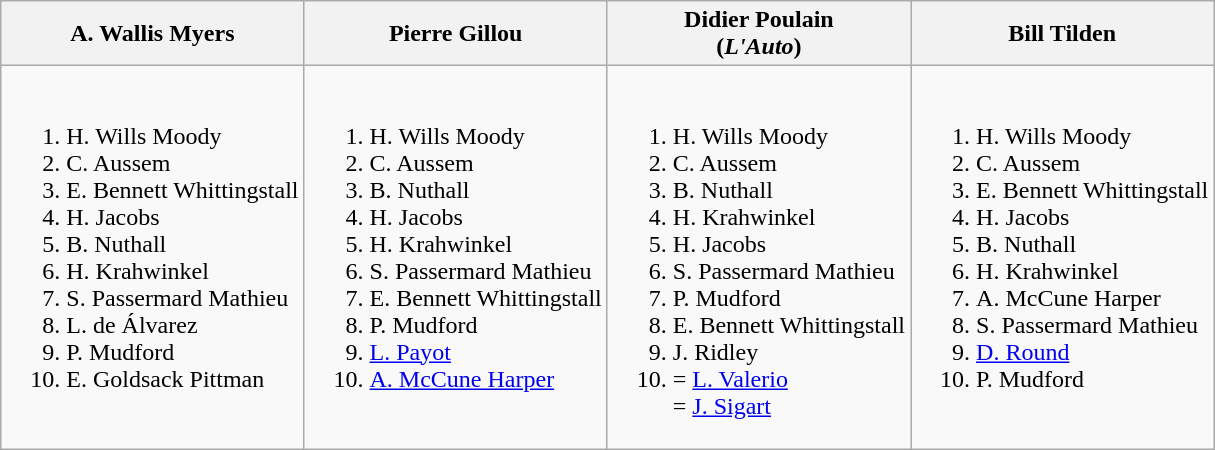<table class="wikitable">
<tr>
<th>A. Wallis Myers</th>
<th>Pierre Gillou</th>
<th>Didier Poulain<br>(<em>L'Auto</em>)</th>
<th>Bill Tilden</th>
</tr>
<tr style="vertical-align: top;">
<td style="white-space: nowrap;"><br><ol><li> H. Wills Moody</li><li> C. Aussem</li><li> E. Bennett Whittingstall</li><li> H. Jacobs</li><li> B. Nuthall</li><li> H. Krahwinkel</li><li> S. Passermard Mathieu</li><li> L. de Álvarez</li><li> P. Mudford</li><li> E. Goldsack Pittman</li></ol></td>
<td style="white-space: nowrap;"><br><ol><li> H. Wills Moody</li><li> C. Aussem</li><li> B. Nuthall</li><li> H. Jacobs</li><li> H. Krahwinkel</li><li> S. Passermard Mathieu</li><li> E. Bennett Whittingstall</li><li> P. Mudford</li><li> <a href='#'>L. Payot</a></li><li> <a href='#'>A. McCune Harper</a></li></ol></td>
<td style="white-space: nowrap;"><br><ol><li> H. Wills Moody</li><li> C. Aussem</li><li> B. Nuthall</li><li> H. Krahwinkel</li><li> H. Jacobs</li><li> S. Passermard Mathieu</li><li> P. Mudford</li><li> E. Bennett Whittingstall</li><li> J. Ridley</li><li>= <a href='#'>L. Valerio</a><br>= <a href='#'>J. Sigart</a></li></ol></td>
<td style="white-space: nowrap;"><br><ol><li> H. Wills Moody</li><li> C. Aussem</li><li> E. Bennett Whittingstall</li><li> H. Jacobs</li><li> B. Nuthall</li><li> H. Krahwinkel</li><li> A. McCune Harper</li><li> S. Passermard Mathieu</li><li> <a href='#'>D. Round</a></li><li> P. Mudford</li></ol></td>
</tr>
</table>
